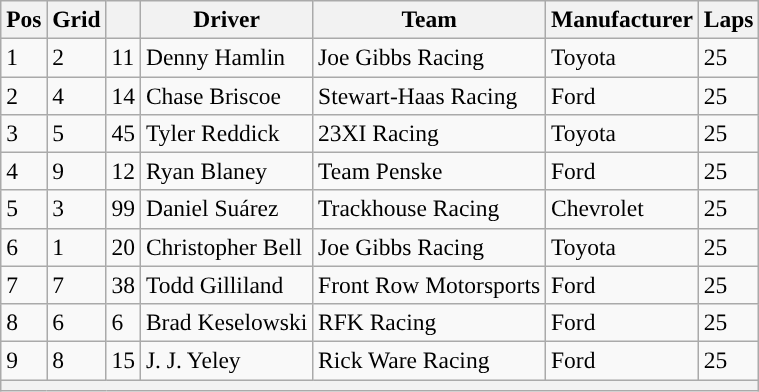<table class="wikitable" style="font-size:98%">
<tr>
<th>Pos</th>
<th>Grid</th>
<th></th>
<th>Driver</th>
<th>Team</th>
<th>Manufacturer</th>
<th>Laps</th>
</tr>
<tr>
<td>1</td>
<td>2</td>
<td>11</td>
<td>Denny Hamlin</td>
<td>Joe Gibbs Racing</td>
<td>Toyota</td>
<td>25</td>
</tr>
<tr>
<td>2</td>
<td>4</td>
<td>14</td>
<td>Chase Briscoe</td>
<td>Stewart-Haas Racing</td>
<td>Ford</td>
<td>25</td>
</tr>
<tr>
<td>3</td>
<td>5</td>
<td>45</td>
<td>Tyler Reddick</td>
<td>23XI Racing</td>
<td>Toyota</td>
<td>25</td>
</tr>
<tr>
<td>4</td>
<td>9</td>
<td>12</td>
<td>Ryan Blaney</td>
<td>Team Penske</td>
<td>Ford</td>
<td>25</td>
</tr>
<tr>
<td>5</td>
<td>3</td>
<td>99</td>
<td>Daniel Suárez</td>
<td>Trackhouse Racing</td>
<td>Chevrolet</td>
<td>25</td>
</tr>
<tr>
<td>6</td>
<td>1</td>
<td>20</td>
<td>Christopher Bell</td>
<td>Joe Gibbs Racing</td>
<td>Toyota</td>
<td>25</td>
</tr>
<tr>
<td>7</td>
<td>7</td>
<td>38</td>
<td>Todd Gilliland</td>
<td>Front Row Motorsports</td>
<td>Ford</td>
<td>25</td>
</tr>
<tr>
<td>8</td>
<td>6</td>
<td>6</td>
<td>Brad Keselowski</td>
<td>RFK Racing</td>
<td>Ford</td>
<td>25</td>
</tr>
<tr>
<td>9</td>
<td>8</td>
<td>15</td>
<td>J. J. Yeley</td>
<td>Rick Ware Racing</td>
<td>Ford</td>
<td>25</td>
</tr>
<tr>
<th colspan="7"></th>
</tr>
</table>
